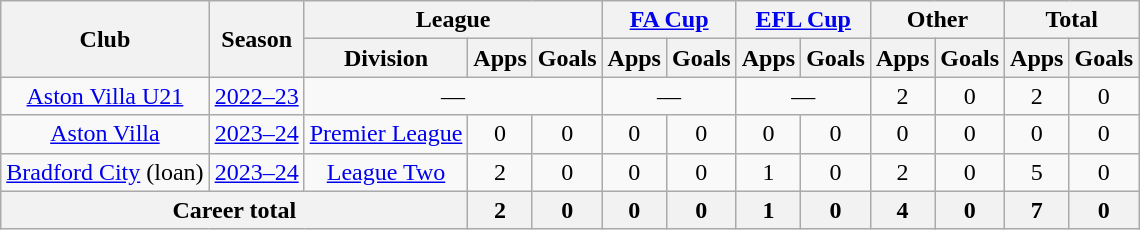<table class="wikitable" style="text-align:center">
<tr>
<th rowspan="2">Club</th>
<th rowspan="2">Season</th>
<th colspan="3">League</th>
<th colspan="2"><a href='#'>FA Cup</a></th>
<th colspan="2"><a href='#'>EFL Cup</a></th>
<th colspan="2">Other</th>
<th colspan="2">Total</th>
</tr>
<tr>
<th>Division</th>
<th>Apps</th>
<th>Goals</th>
<th>Apps</th>
<th>Goals</th>
<th>Apps</th>
<th>Goals</th>
<th>Apps</th>
<th>Goals</th>
<th>Apps</th>
<th>Goals</th>
</tr>
<tr>
<td><a href='#'>Aston Villa U21</a></td>
<td><a href='#'>2022–23</a></td>
<td colspan="3">—</td>
<td colspan="2">—</td>
<td colspan="2">—</td>
<td>2</td>
<td>0</td>
<td>2</td>
<td>0</td>
</tr>
<tr>
<td><a href='#'>Aston Villa</a></td>
<td><a href='#'>2023–24</a></td>
<td><a href='#'>Premier League</a></td>
<td>0</td>
<td>0</td>
<td>0</td>
<td>0</td>
<td>0</td>
<td>0</td>
<td>0</td>
<td>0</td>
<td>0</td>
<td>0</td>
</tr>
<tr>
<td><a href='#'>Bradford City</a> (loan)</td>
<td><a href='#'>2023–24</a></td>
<td><a href='#'>League Two</a></td>
<td>2</td>
<td>0</td>
<td>0</td>
<td>0</td>
<td>1</td>
<td>0</td>
<td>2</td>
<td>0</td>
<td>5</td>
<td>0</td>
</tr>
<tr>
<th colspan="3">Career total</th>
<th>2</th>
<th>0</th>
<th>0</th>
<th>0</th>
<th>1</th>
<th>0</th>
<th>4</th>
<th>0</th>
<th>7</th>
<th>0</th>
</tr>
</table>
